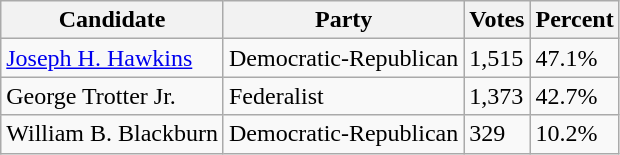<table class=wikitable>
<tr>
<th>Candidate</th>
<th>Party</th>
<th>Votes</th>
<th>Percent</th>
</tr>
<tr>
<td><a href='#'>Joseph H. Hawkins</a></td>
<td>Democratic-Republican</td>
<td>1,515</td>
<td>47.1%</td>
</tr>
<tr>
<td>George Trotter Jr.</td>
<td>Federalist</td>
<td>1,373</td>
<td>42.7%</td>
</tr>
<tr>
<td>William B. Blackburn</td>
<td>Democratic-Republican</td>
<td>329</td>
<td>10.2%</td>
</tr>
</table>
